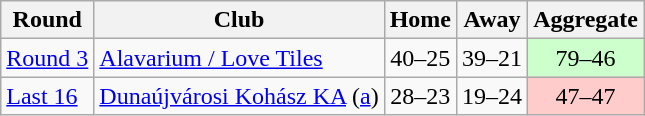<table class="wikitable">
<tr>
<th>Round</th>
<th>Club</th>
<th>Home</th>
<th>Away</th>
<th>Aggregate</th>
</tr>
<tr>
<td><a href='#'>Round 3</a></td>
<td> <a href='#'>Alavarium / Love Tiles</a></td>
<td style="text-align:center;">40–25</td>
<td style="text-align:center;">39–21</td>
<td style="text-align:center;" bgcolor="#ccffcc">79–46</td>
</tr>
<tr>
<td><a href='#'>Last 16</a></td>
<td> <a href='#'>Dunaújvárosi Kohász KA</a> (<a href='#'>a</a>)</td>
<td style="text-align:center;">28–23</td>
<td style="text-align:center;">19–24</td>
<td style="text-align:center;" bgcolor="#ffcccc">47–47</td>
</tr>
</table>
